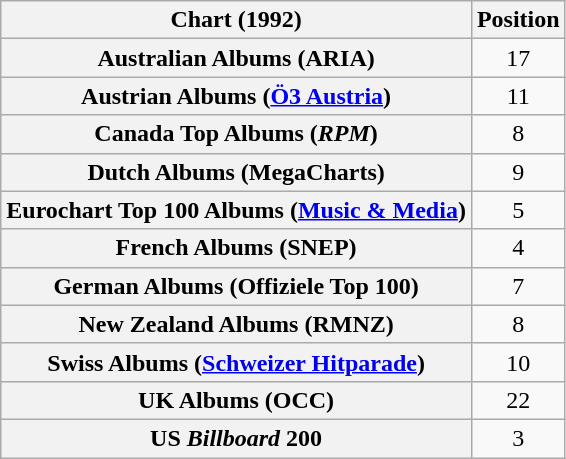<table class="wikitable plainrowheaders sortable" style="text-align:center">
<tr>
<th scope="col">Chart (1992)</th>
<th scope="col">Position</th>
</tr>
<tr>
<th scope="row">Australian Albums (ARIA)</th>
<td>17</td>
</tr>
<tr>
<th scope="row">Austrian Albums (<a href='#'>Ö3 Austria</a>)</th>
<td>11</td>
</tr>
<tr>
<th scope="row">Canada Top Albums (<em>RPM</em>)</th>
<td>8</td>
</tr>
<tr>
<th scope="row">Dutch Albums (MegaCharts)</th>
<td>9</td>
</tr>
<tr>
<th scope="row">Eurochart Top 100 Albums (<a href='#'>Music & Media</a>)</th>
<td>5</td>
</tr>
<tr>
<th scope="row">French Albums (SNEP)</th>
<td>4</td>
</tr>
<tr>
<th scope="row">German Albums (Offiziele Top 100)</th>
<td>7</td>
</tr>
<tr>
<th scope="row">New Zealand Albums (RMNZ)</th>
<td>8</td>
</tr>
<tr>
<th scope="row">Swiss Albums (<a href='#'>Schweizer Hitparade</a>)</th>
<td>10</td>
</tr>
<tr>
<th scope="row">UK Albums (OCC)</th>
<td>22</td>
</tr>
<tr>
<th scope="row">US <em>Billboard</em> 200</th>
<td>3</td>
</tr>
</table>
